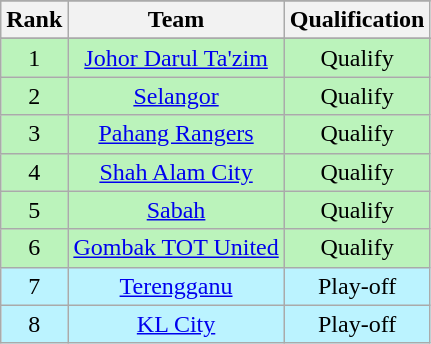<table class="wikitable" style="text-align:center">
<tr>
</tr>
<tr>
<th>Rank</th>
<th>Team</th>
<th>Qualification</th>
</tr>
<tr>
</tr>
<tr bgcolor=#BBF3BB>
<td>1</td>
<td><a href='#'>Johor Darul Ta'zim</a></td>
<td>Qualify</td>
</tr>
<tr bgcolor=#BBF3BB>
<td>2</td>
<td><a href='#'>Selangor</a></td>
<td>Qualify</td>
</tr>
<tr bgcolor=#BBF3BB>
<td>3</td>
<td><a href='#'>Pahang Rangers</a></td>
<td>Qualify</td>
</tr>
<tr bgcolor=#BBF3BB>
<td>4</td>
<td><a href='#'>Shah Alam City</a></td>
<td>Qualify</td>
</tr>
<tr bgcolor=#BBF3BB>
<td>5</td>
<td><a href='#'>Sabah</a></td>
<td>Qualify</td>
</tr>
<tr bgcolor=#BBF3BB>
<td>6</td>
<td><a href='#'>Gombak TOT United</a></td>
<td>Qualify</td>
</tr>
<tr bgcolor=#BBF3FF>
<td>7</td>
<td><a href='#'>Terengganu</a></td>
<td>Play-off</td>
</tr>
<tr bgcolor=#BBF3FF>
<td>8</td>
<td><a href='#'>KL City</a></td>
<td>Play-off</td>
</tr>
</table>
